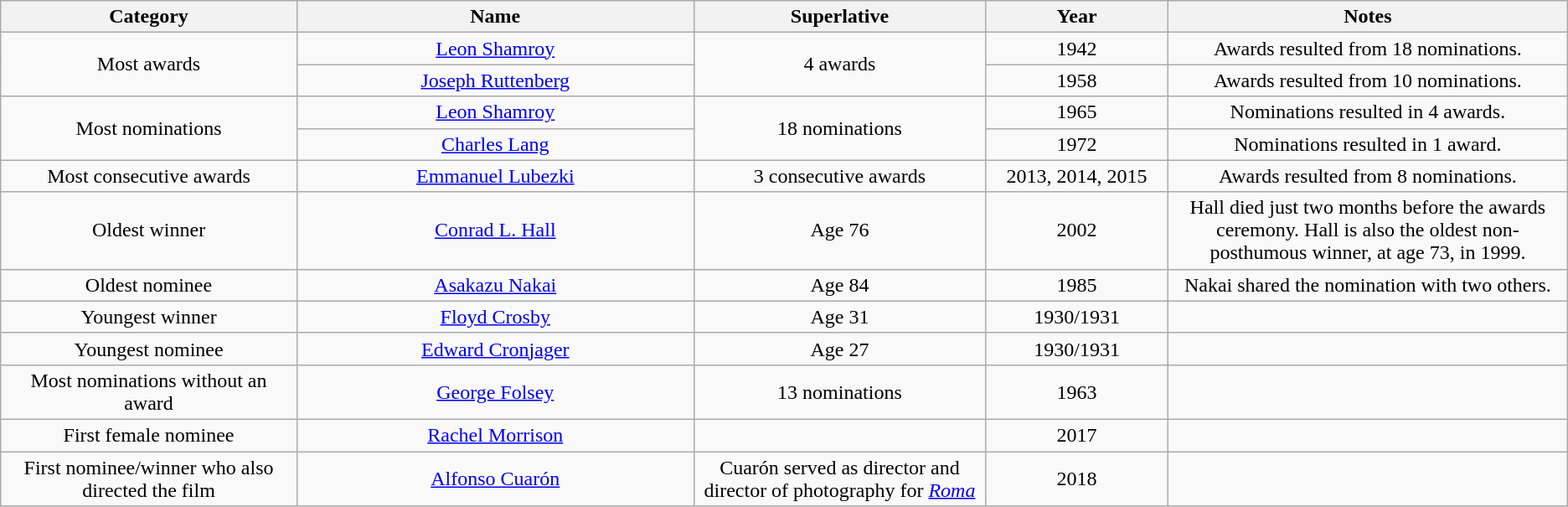<table class="wikitable" style="text-align: center">
<tr>
<th style="width:250px;">Category</th>
<th style="width:350px;">Name</th>
<th style="width:250px;">Superlative</th>
<th style="width:150px;">Year</th>
<th style="width:350px;">Notes</th>
</tr>
<tr>
<td rowspan=2>Most awards</td>
<td><a href='#'>Leon Shamroy</a></td>
<td rowspan=2>4 awards</td>
<td>1942</td>
<td>Awards resulted from 18 nominations.</td>
</tr>
<tr>
<td><a href='#'>Joseph Ruttenberg</a></td>
<td>1958</td>
<td>Awards resulted from 10 nominations.</td>
</tr>
<tr>
<td rowspan=2>Most nominations</td>
<td><a href='#'>Leon Shamroy</a></td>
<td rowspan=2>18 nominations</td>
<td>1965</td>
<td>Nominations resulted in 4 awards.</td>
</tr>
<tr>
<td><a href='#'>Charles Lang</a></td>
<td>1972</td>
<td>Nominations resulted in 1 award.</td>
</tr>
<tr>
<td>Most consecutive awards</td>
<td><a href='#'>Emmanuel Lubezki</a></td>
<td>3 consecutive awards</td>
<td>2013, 2014, 2015</td>
<td>Awards resulted from 8 nominations.</td>
</tr>
<tr>
<td>Oldest winner</td>
<td><a href='#'>Conrad L. Hall</a></td>
<td>Age 76</td>
<td>2002</td>
<td>Hall died just two months before the awards ceremony. Hall is also the oldest non-posthumous winner, at age 73, in 1999.</td>
</tr>
<tr>
<td>Oldest nominee</td>
<td><a href='#'>Asakazu Nakai</a></td>
<td>Age 84</td>
<td>1985</td>
<td>Nakai shared the nomination with two others.</td>
</tr>
<tr>
<td>Youngest winner</td>
<td><a href='#'>Floyd Crosby</a></td>
<td>Age 31</td>
<td>1930/1931</td>
<td></td>
</tr>
<tr>
<td>Youngest nominee</td>
<td><a href='#'>Edward Cronjager</a></td>
<td>Age 27</td>
<td>1930/1931</td>
<td></td>
</tr>
<tr>
<td>Most nominations without an award</td>
<td><a href='#'>George Folsey</a></td>
<td>13 nominations</td>
<td>1963</td>
<td></td>
</tr>
<tr>
<td>First female nominee</td>
<td><a href='#'>Rachel Morrison</a></td>
<td></td>
<td>2017</td>
<td></td>
</tr>
<tr>
<td>First nominee/winner who also directed the film</td>
<td><a href='#'>Alfonso Cuarón</a></td>
<td>Cuarón served as director and director of photography for <em><a href='#'>Roma</a></em></td>
<td>2018</td>
<td></td>
</tr>
</table>
